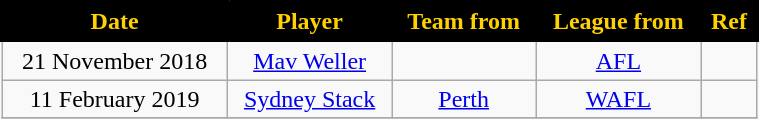<table class="wikitable" style="text-align:center; font-size:100%; width:40%;">
<tr>
<th style="background:black; color:#FED102; border: solid black 2px;">Date</th>
<th style="background:black; color:#FED102; border: solid black 2px;">Player</th>
<th style="background:black; color:#FED102; border: solid black 2px;">Team from</th>
<th style="background:black; color:#FED102; border: solid black 2px;">League from</th>
<th style="background:black; color:#FED102; border: solid black 2px;">Ref</th>
</tr>
<tr>
<td>21 November 2018</td>
<td><a href='#'>Mav Weller</a></td>
<td></td>
<td><a href='#'>AFL</a></td>
<td></td>
</tr>
<tr>
<td>11 February 2019</td>
<td><a href='#'>Sydney Stack</a></td>
<td><a href='#'>Perth</a></td>
<td><a href='#'>WAFL</a></td>
<td></td>
</tr>
<tr>
</tr>
</table>
